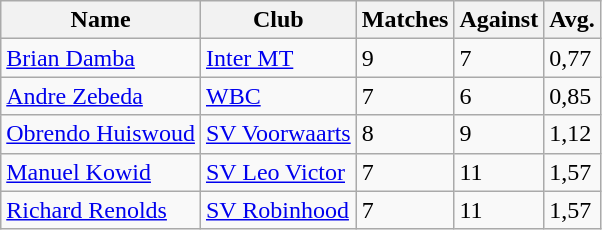<table class="wikitable">
<tr>
<th>Name</th>
<th>Club</th>
<th>Matches</th>
<th>Against</th>
<th>Avg.</th>
</tr>
<tr>
<td> <a href='#'>Brian Damba</a></td>
<td><a href='#'>Inter MT</a></td>
<td>9</td>
<td>7</td>
<td>0,77</td>
</tr>
<tr>
<td> <a href='#'>Andre Zebeda</a></td>
<td><a href='#'>WBC</a></td>
<td>7</td>
<td>6</td>
<td>0,85</td>
</tr>
<tr>
<td> <a href='#'>Obrendo Huiswoud</a></td>
<td><a href='#'>SV Voorwaarts</a></td>
<td>8</td>
<td>9</td>
<td>1,12</td>
</tr>
<tr>
<td> <a href='#'>Manuel Kowid</a></td>
<td><a href='#'>SV Leo Victor</a></td>
<td>7</td>
<td>11</td>
<td>1,57</td>
</tr>
<tr>
<td> <a href='#'>Richard Renolds</a></td>
<td><a href='#'>SV Robinhood</a></td>
<td>7</td>
<td>11</td>
<td>1,57</td>
</tr>
</table>
